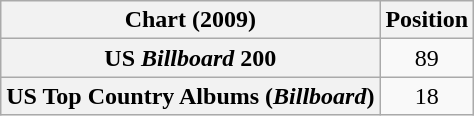<table class="wikitable sortable plainrowheaders" style="text-align:center">
<tr>
<th scope="col">Chart (2009)</th>
<th scope="col">Position</th>
</tr>
<tr>
<th scope="row">US <em>Billboard</em> 200</th>
<td>89</td>
</tr>
<tr>
<th scope="row">US Top Country Albums (<em>Billboard</em>)</th>
<td>18</td>
</tr>
</table>
